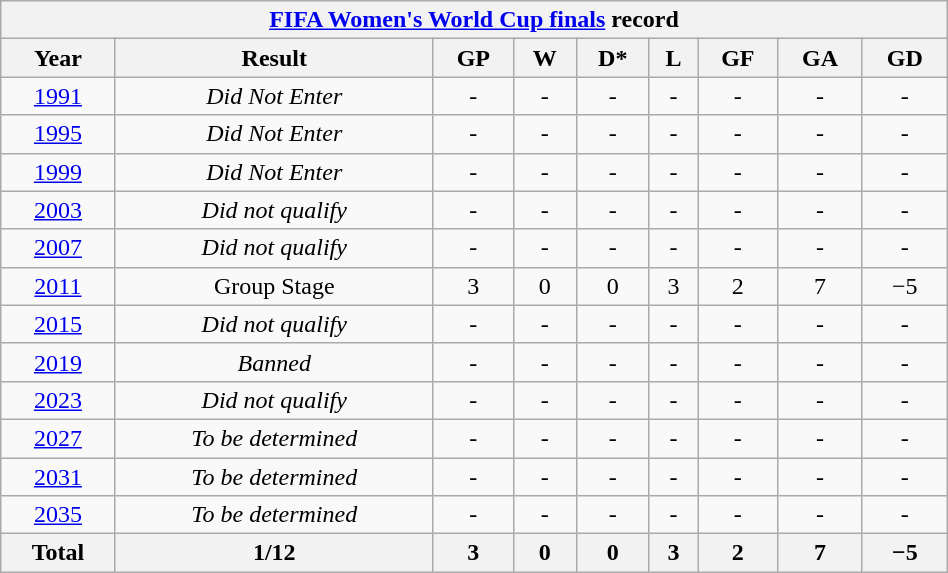<table class="wikitable" style="text-align: center; width:50%;">
<tr>
<th colspan=9><a href='#'>FIFA Women's World Cup finals</a> record</th>
</tr>
<tr>
<th>Year</th>
<th>Result</th>
<th>GP</th>
<th>W</th>
<th>D*</th>
<th>L</th>
<th>GF</th>
<th>GA</th>
<th>GD</th>
</tr>
<tr>
<td> <a href='#'>1991</a></td>
<td><em>Did Not Enter</em></td>
<td>-</td>
<td>-</td>
<td>-</td>
<td>-</td>
<td>-</td>
<td>-</td>
<td>-</td>
</tr>
<tr>
<td> <a href='#'>1995</a></td>
<td><em>Did Not Enter</em></td>
<td>-</td>
<td>-</td>
<td>-</td>
<td>-</td>
<td>-</td>
<td>-</td>
<td>-</td>
</tr>
<tr>
<td> <a href='#'>1999</a></td>
<td><em>Did Not Enter</em></td>
<td>-</td>
<td>-</td>
<td>-</td>
<td>-</td>
<td>-</td>
<td>-</td>
<td>-</td>
</tr>
<tr>
<td> <a href='#'>2003</a></td>
<td><em>Did not qualify</em></td>
<td>-</td>
<td>-</td>
<td>-</td>
<td>-</td>
<td>-</td>
<td>-</td>
<td>-</td>
</tr>
<tr>
<td> <a href='#'>2007</a></td>
<td><em>Did not qualify</em></td>
<td>-</td>
<td>-</td>
<td>-</td>
<td>-</td>
<td>-</td>
<td>-</td>
<td>-</td>
</tr>
<tr>
<td> <a href='#'>2011</a></td>
<td>Group Stage</td>
<td>3</td>
<td>0</td>
<td>0</td>
<td>3</td>
<td>2</td>
<td>7</td>
<td>−5</td>
</tr>
<tr>
<td> <a href='#'>2015</a></td>
<td><em>Did not qualify</em></td>
<td>-</td>
<td>-</td>
<td>-</td>
<td>-</td>
<td>-</td>
<td>-</td>
<td>-</td>
</tr>
<tr>
<td> <a href='#'>2019</a></td>
<td><em>Banned</em></td>
<td>-</td>
<td>-</td>
<td>-</td>
<td>-</td>
<td>-</td>
<td>-</td>
<td>-</td>
</tr>
<tr>
<td> <a href='#'>2023</a></td>
<td><em> Did not qualify </em></td>
<td>-</td>
<td>-</td>
<td>-</td>
<td>-</td>
<td>-</td>
<td>-</td>
<td>-</td>
</tr>
<tr>
<td> <a href='#'>2027</a></td>
<td><em> To be determined </em></td>
<td>-</td>
<td>-</td>
<td>-</td>
<td>-</td>
<td>-</td>
<td>-</td>
<td>-</td>
</tr>
<tr>
<td> <a href='#'>2031</a></td>
<td><em> To be determined </em></td>
<td>-</td>
<td>-</td>
<td>-</td>
<td>-</td>
<td>-</td>
<td>-</td>
<td>-</td>
</tr>
<tr>
<td> <a href='#'>2035</a></td>
<td><em> To be determined </em></td>
<td>-</td>
<td>-</td>
<td>-</td>
<td>-</td>
<td>-</td>
<td>-</td>
<td>-</td>
</tr>
<tr>
<th>Total</th>
<th>1/12</th>
<th>3</th>
<th>0</th>
<th>0</th>
<th>3</th>
<th>2</th>
<th>7</th>
<th>−5</th>
</tr>
</table>
